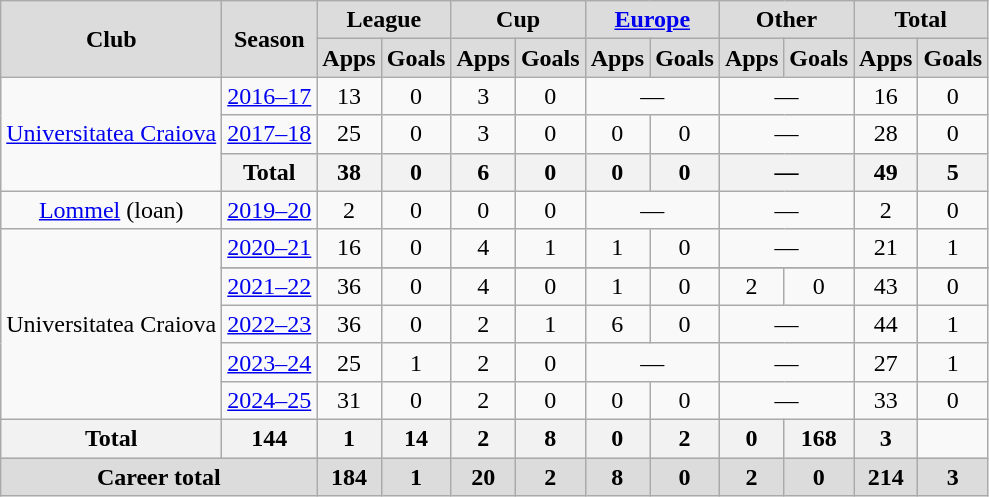<table class="wikitable" style="text-align:center">
<tr>
<th style="background: #DCDCDC; text-align: center" rowspan="2"><strong>Club</strong></th>
<th style="background: #DCDCDC; text-align: center" rowspan="2"><strong>Season</strong></th>
<th style="background: #DCDCDC; text-align: center" colspan="2"><strong>League</strong></th>
<th style="background: #DCDCDC; text-align: center" colspan="2"><strong>Cup</strong></th>
<th style="background: #DCDCDC; text-align: center" colspan="2"><a href='#'>Europe</a></th>
<th style="background: #DCDCDC; text-align: center" colspan="2"><strong>Other</strong></th>
<th style="background: #DCDCDC; text-align: center" colspan="3"><strong>Total</strong></th>
</tr>
<tr>
<th style="background:#dcdcdc; text-align:center;">Apps</th>
<th style="background:#dcdcdc; text-align:center;">Goals</th>
<th style="background:#dcdcdc; text-align:center;">Apps</th>
<th style="background:#dcdcdc; text-align:center;">Goals</th>
<th style="background:#dcdcdc; text-align:center;">Apps</th>
<th style="background:#dcdcdc; text-align:center;">Goals</th>
<th style="background:#dcdcdc; text-align:center;">Apps</th>
<th style="background:#dcdcdc; text-align:center;">Goals</th>
<th style="background:#dcdcdc; text-align:center;">Apps</th>
<th style="background:#dcdcdc; text-align:center;">Goals</th>
</tr>
<tr>
<td rowspan="3"><a href='#'>Universitatea Craiova</a></td>
<td><a href='#'>2016–17</a></td>
<td>13</td>
<td>0</td>
<td>3</td>
<td>0</td>
<td rowspan=1 colspan="2">—</td>
<td rowspan=1 colspan="2">—</td>
<td>16</td>
<td>0</td>
</tr>
<tr>
<td><a href='#'>2017–18</a></td>
<td>25</td>
<td>0</td>
<td>3</td>
<td>0</td>
<td>0</td>
<td>0</td>
<td rowspan=1 colspan="2">—</td>
<td>28</td>
<td>0</td>
</tr>
<tr>
<th colspan="1">Total</th>
<th>38</th>
<th>0</th>
<th>6</th>
<th>0</th>
<th>0</th>
<th>0</th>
<th colspan="2">—</th>
<th>49</th>
<th>5</th>
</tr>
<tr>
<td><a href='#'>Lommel</a> (loan)</td>
<td><a href='#'>2019–20</a></td>
<td>2</td>
<td>0</td>
<td>0</td>
<td>0</td>
<td colspan="2">—</td>
<td colspan="2">—</td>
<td>2</td>
<td>0</td>
</tr>
<tr>
<td rowspan="6">Universitatea Craiova</td>
<td><a href='#'>2020–21</a></td>
<td>16</td>
<td>0</td>
<td>4</td>
<td>1</td>
<td>1</td>
<td>0</td>
<td colspan="2">—</td>
<td>21</td>
<td>1</td>
</tr>
<tr>
</tr>
<tr>
<td><a href='#'>2021–22</a></td>
<td>36</td>
<td>0</td>
<td>4</td>
<td>0</td>
<td>1</td>
<td>0</td>
<td>2</td>
<td>0</td>
<td>43</td>
<td>0</td>
</tr>
<tr>
<td><a href='#'>2022–23</a></td>
<td>36</td>
<td>0</td>
<td>2</td>
<td>1</td>
<td>6</td>
<td>0</td>
<td colspan="2">—</td>
<td>44</td>
<td>1</td>
</tr>
<tr>
<td><a href='#'>2023–24</a></td>
<td>25</td>
<td>1</td>
<td>2</td>
<td>0</td>
<td colspan="2">—</td>
<td colspan="2">—</td>
<td>27</td>
<td>1</td>
</tr>
<tr>
<td><a href='#'>2024–25</a></td>
<td>31</td>
<td>0</td>
<td>2</td>
<td>0</td>
<td>0</td>
<td>0</td>
<td colspan="2">—</td>
<td>33</td>
<td>0</td>
</tr>
<tr>
<th colspan="1">Total</th>
<th>144</th>
<th>1</th>
<th>14</th>
<th>2</th>
<th>8</th>
<th>0</th>
<th>2</th>
<th>0</th>
<th>168</th>
<th>3</th>
</tr>
<tr>
<th colspan="2" style="background: #dcdcdc; text-align: center"><strong>Career total</strong></th>
<th style="background:#dcdcdc; text-align:center;">184</th>
<th style="background:#dcdcdc; text-align:center;">1</th>
<th style="background:#dcdcdc; text-align:center;">20</th>
<th style="background:#dcdcdc; text-align:center;">2</th>
<th style="background:#dcdcdc; text-align:center;">8</th>
<th style="background:#dcdcdc; text-align:center;">0</th>
<th style="background:#dcdcdc; text-align:center;">2</th>
<th style="background:#dcdcdc; text-align:center;">0</th>
<th style="background:#dcdcdc; text-align:center;">214</th>
<th style="background:#dcdcdc; text-align:center;">3</th>
</tr>
</table>
